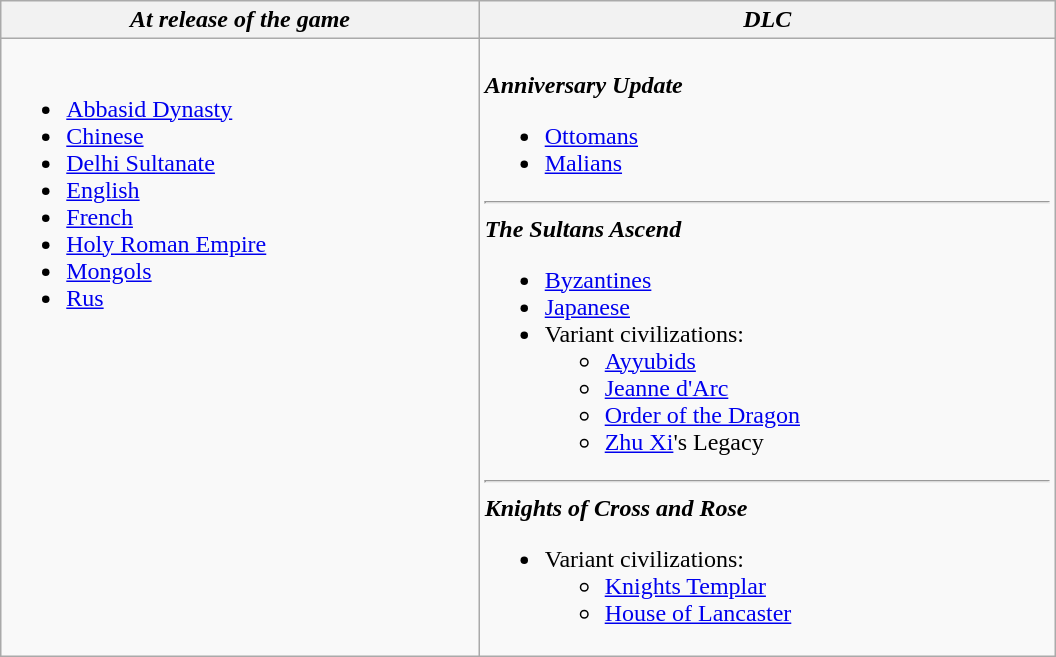<table class="wikitable" style="width: 100%; max-width: 44em;">
<tr>
<th scope="col"><strong><em>At release of the game</em></strong></th>
<th scope="col"><strong><em>DLC</em></strong></th>
</tr>
<tr>
<td style="vertical-align: top;"><br><ul><li><a href='#'>Abbasid Dynasty</a></li><li><a href='#'>Chinese</a></li><li><a href='#'>Delhi Sultanate</a></li><li><a href='#'>English</a></li><li><a href='#'>French</a></li><li><a href='#'>Holy Roman Empire</a></li><li><a href='#'>Mongols</a></li><li><a href='#'>Rus</a></li></ul></td>
<td style="vertical-align: top;"><br><strong><em>Anniversary Update</em></strong><ul><li><a href='#'>Ottomans</a></li><li><a href='#'>Malians</a></li></ul><hr>
<strong><em>The Sultans Ascend</em></strong><ul><li><a href='#'>Byzantines</a></li><li><a href='#'>Japanese</a></li><li>Variant civilizations:<ul><li><a href='#'>Ayyubids</a></li><li><a href='#'>Jeanne d'Arc</a></li><li><a href='#'>Order of the Dragon</a></li><li><a href='#'>Zhu Xi</a>'s Legacy</li></ul></li></ul><hr>
<strong><em>Knights of Cross and Rose</em></strong><ul><li>Variant civilizations:<ul><li><a href='#'>Knights Templar</a></li><li><a href='#'>House of Lancaster</a></li></ul></li></ul></td>
</tr>
</table>
